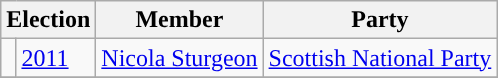<table class="wikitable">
<tr>
<th colspan="2">Election</th>
<th>Member</th>
<th>Party</th>
</tr>
<tr>
<td style="background-color: "></td>
<td><a href='#'>2011</a></td>
<td><a href='#'>Nicola Sturgeon</a></td>
<td><a href='#'>Scottish National Party</a></td>
</tr>
<tr>
</tr>
</table>
